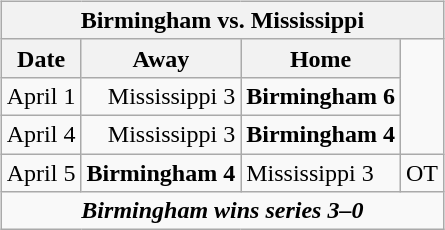<table cellspacing="10">
<tr>
<td valign="top"><br><table class="wikitable">
<tr>
<th bgcolor="#DDDDDD" colspan="4">Birmingham vs. Mississippi</th>
</tr>
<tr>
<th>Date</th>
<th>Away</th>
<th>Home</th>
</tr>
<tr>
<td>April 1</td>
<td align="right">Mississippi 3</td>
<td><strong>Birmingham 6</strong></td>
</tr>
<tr>
<td>April 4</td>
<td align="right">Mississippi 3</td>
<td><strong>Birmingham 4</strong></td>
</tr>
<tr>
<td>April 5</td>
<td align="right"><strong>Birmingham 4</strong></td>
<td>Mississippi 3</td>
<td>OT</td>
</tr>
<tr align="center">
<td colspan="4"><strong><em>Birmingham wins series 3–0</em></strong></td>
</tr>
</table>
</td>
</tr>
</table>
